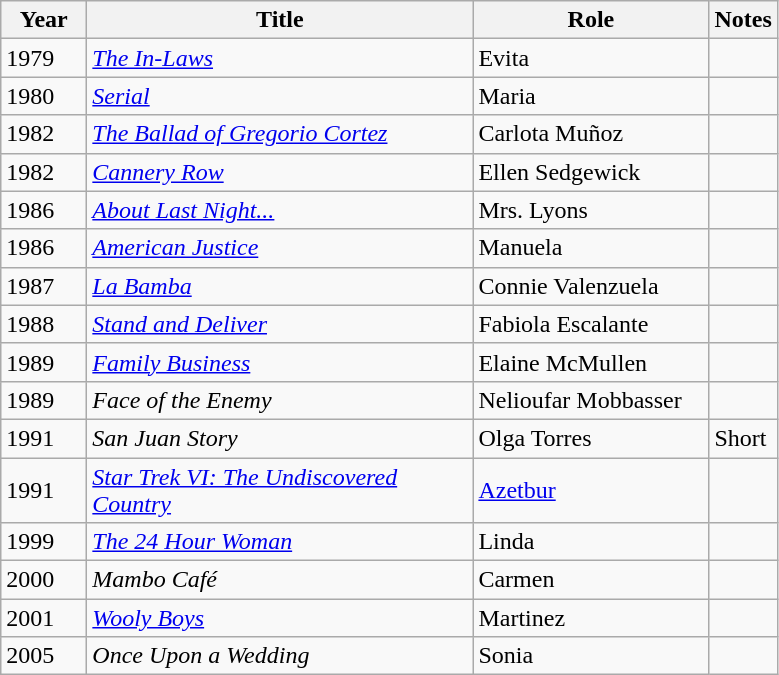<table class="wikitable sortable">
<tr>
<th style="width:50px;">Year</th>
<th style="width:250px;">Title</th>
<th style="width:150px;">Role</th>
<th class="unsortable">Notes</th>
</tr>
<tr>
<td>1979</td>
<td><em><a href='#'>The In-Laws</a></em></td>
<td>Evita</td>
<td></td>
</tr>
<tr>
<td>1980</td>
<td><em><a href='#'>Serial</a></em></td>
<td>Maria</td>
<td></td>
</tr>
<tr>
<td>1982</td>
<td><em><a href='#'>The Ballad of Gregorio Cortez</a></em></td>
<td>Carlota Muñoz</td>
<td></td>
</tr>
<tr>
<td>1982</td>
<td><em><a href='#'>Cannery Row</a></em></td>
<td>Ellen Sedgewick</td>
<td></td>
</tr>
<tr>
<td>1986</td>
<td><em><a href='#'>About Last Night...</a></em></td>
<td>Mrs. Lyons</td>
<td></td>
</tr>
<tr>
<td>1986</td>
<td><em><a href='#'>American Justice</a></em></td>
<td>Manuela</td>
<td></td>
</tr>
<tr>
<td>1987</td>
<td><em><a href='#'>La Bamba</a></em></td>
<td>Connie Valenzuela</td>
<td></td>
</tr>
<tr>
<td>1988</td>
<td><em><a href='#'>Stand and Deliver</a></em></td>
<td>Fabiola Escalante</td>
<td></td>
</tr>
<tr>
<td>1989</td>
<td><em><a href='#'>Family Business</a></em></td>
<td>Elaine McMullen</td>
<td></td>
</tr>
<tr>
<td>1989</td>
<td><em>Face of the Enemy</em></td>
<td>Nelioufar Mobbasser</td>
<td></td>
</tr>
<tr>
<td>1991</td>
<td><em>San Juan Story</em></td>
<td>Olga Torres</td>
<td>Short</td>
</tr>
<tr>
<td>1991</td>
<td><em><a href='#'>Star Trek VI: The Undiscovered Country</a></em></td>
<td><a href='#'>Azetbur</a></td>
<td></td>
</tr>
<tr>
<td>1999</td>
<td><em><a href='#'>The 24 Hour Woman</a></em></td>
<td>Linda</td>
<td></td>
</tr>
<tr>
<td>2000</td>
<td><em>Mambo Café</em></td>
<td>Carmen</td>
<td></td>
</tr>
<tr>
<td>2001</td>
<td><em><a href='#'>Wooly Boys</a></em></td>
<td>Martinez</td>
<td></td>
</tr>
<tr>
<td>2005</td>
<td><em>Once Upon a Wedding</em></td>
<td>Sonia</td>
<td></td>
</tr>
</table>
